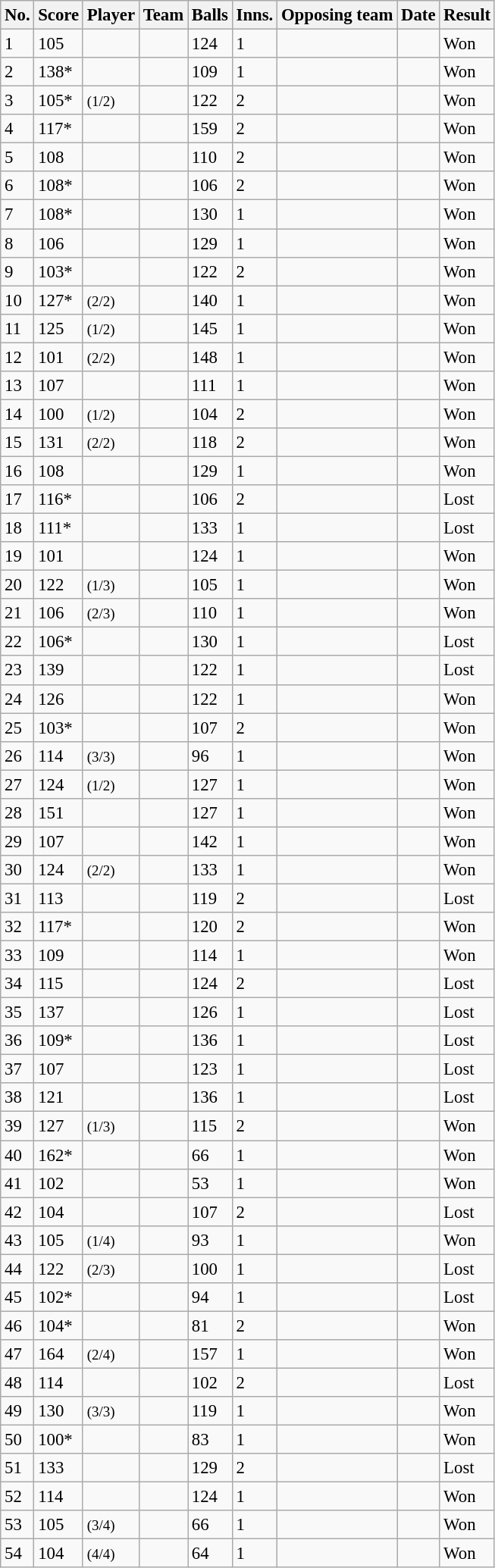<table class="wikitable sortable" style="font-size:95%">
<tr>
<th>No.</th>
<th>Score</th>
<th>Player</th>
<th>Team</th>
<th>Balls</th>
<th>Inns.</th>
<th>Opposing team</th>
<th>Date</th>
<th>Result</th>
</tr>
<tr>
<td>1</td>
<td> 105</td>
<td></td>
<td></td>
<td>124</td>
<td>1</td>
<td></td>
<td></td>
<td>Won</td>
</tr>
<tr>
<td>2</td>
<td> 138*</td>
<td></td>
<td></td>
<td>109</td>
<td>1</td>
<td></td>
<td></td>
<td>Won</td>
</tr>
<tr>
<td>3</td>
<td> 105*</td>
<td> <small>(1/2)</small></td>
<td></td>
<td>122</td>
<td>2</td>
<td></td>
<td></td>
<td>Won</td>
</tr>
<tr>
<td>4</td>
<td> 117*</td>
<td></td>
<td></td>
<td>159</td>
<td>2</td>
<td></td>
<td></td>
<td>Won</td>
</tr>
<tr>
<td>5</td>
<td> 108</td>
<td></td>
<td></td>
<td>110</td>
<td>2</td>
<td></td>
<td></td>
<td>Won</td>
</tr>
<tr>
<td>6</td>
<td> 108*</td>
<td></td>
<td></td>
<td>106</td>
<td>2</td>
<td></td>
<td></td>
<td>Won</td>
</tr>
<tr>
<td>7</td>
<td> 108*</td>
<td></td>
<td></td>
<td>130</td>
<td>1</td>
<td></td>
<td></td>
<td>Won</td>
</tr>
<tr>
<td>8</td>
<td> 106</td>
<td></td>
<td></td>
<td>129</td>
<td>1</td>
<td></td>
<td></td>
<td>Won</td>
</tr>
<tr>
<td>9</td>
<td> 103*</td>
<td></td>
<td></td>
<td>122</td>
<td>2</td>
<td></td>
<td></td>
<td>Won</td>
</tr>
<tr>
<td>10</td>
<td> 127*</td>
<td> <small>(2/2)</small></td>
<td></td>
<td>140</td>
<td>1</td>
<td></td>
<td></td>
<td>Won</td>
</tr>
<tr>
<td>11</td>
<td> 125</td>
<td> <small>(1/2)</small></td>
<td></td>
<td>145</td>
<td>1</td>
<td></td>
<td></td>
<td>Won</td>
</tr>
<tr>
<td>12</td>
<td> 101</td>
<td> <small>(2/2)</small></td>
<td></td>
<td>148</td>
<td>1</td>
<td></td>
<td></td>
<td>Won</td>
</tr>
<tr>
<td>13</td>
<td> 107</td>
<td></td>
<td></td>
<td>111</td>
<td>1</td>
<td></td>
<td></td>
<td>Won</td>
</tr>
<tr>
<td>14</td>
<td> 100</td>
<td> <small>(1/2)</small></td>
<td></td>
<td>104</td>
<td>2</td>
<td></td>
<td></td>
<td>Won</td>
</tr>
<tr>
<td>15</td>
<td> 131</td>
<td> <small>(2/2)</small></td>
<td></td>
<td>118</td>
<td>2</td>
<td></td>
<td></td>
<td>Won</td>
</tr>
<tr>
<td>16</td>
<td> 108</td>
<td></td>
<td></td>
<td>129</td>
<td>1</td>
<td></td>
<td></td>
<td>Won</td>
</tr>
<tr>
<td>17</td>
<td> 116*</td>
<td></td>
<td></td>
<td>106</td>
<td>2</td>
<td></td>
<td></td>
<td>Lost</td>
</tr>
<tr>
<td>18</td>
<td> 111*</td>
<td></td>
<td></td>
<td>133</td>
<td>1</td>
<td></td>
<td></td>
<td>Lost</td>
</tr>
<tr>
<td>19</td>
<td> 101</td>
<td></td>
<td></td>
<td>124</td>
<td>1</td>
<td></td>
<td></td>
<td>Won</td>
</tr>
<tr>
<td>20</td>
<td> 122</td>
<td> <small>(1/3)</small></td>
<td></td>
<td>105</td>
<td>1</td>
<td></td>
<td></td>
<td>Won</td>
</tr>
<tr>
<td>21</td>
<td> 106</td>
<td> <small>(2/3)</small></td>
<td></td>
<td>110</td>
<td>1</td>
<td></td>
<td></td>
<td>Won</td>
</tr>
<tr>
<td>22</td>
<td> 106*</td>
<td></td>
<td></td>
<td>130</td>
<td>1</td>
<td></td>
<td></td>
<td>Lost</td>
</tr>
<tr>
<td>23</td>
<td> 139</td>
<td></td>
<td></td>
<td>122</td>
<td>1</td>
<td></td>
<td></td>
<td>Lost</td>
</tr>
<tr>
<td>24</td>
<td> 126</td>
<td></td>
<td></td>
<td>122</td>
<td>1</td>
<td></td>
<td></td>
<td>Won</td>
</tr>
<tr>
<td>25</td>
<td> 103*</td>
<td></td>
<td></td>
<td>107</td>
<td>2</td>
<td></td>
<td></td>
<td>Won</td>
</tr>
<tr>
<td>26</td>
<td> 114</td>
<td> <small>(3/3)</small></td>
<td></td>
<td>96</td>
<td>1</td>
<td></td>
<td></td>
<td>Won</td>
</tr>
<tr>
<td>27</td>
<td> 124</td>
<td> <small>(1/2)</small></td>
<td></td>
<td>127</td>
<td>1</td>
<td></td>
<td></td>
<td>Won</td>
</tr>
<tr>
<td>28</td>
<td> 151</td>
<td></td>
<td></td>
<td>127</td>
<td>1</td>
<td></td>
<td></td>
<td>Won</td>
</tr>
<tr>
<td>29</td>
<td> 107</td>
<td></td>
<td></td>
<td>142</td>
<td>1</td>
<td></td>
<td></td>
<td>Won</td>
</tr>
<tr>
<td>30</td>
<td> 124</td>
<td> <small>(2/2)</small></td>
<td></td>
<td>133</td>
<td>1</td>
<td></td>
<td></td>
<td>Won</td>
</tr>
<tr>
<td>31</td>
<td> 113</td>
<td></td>
<td></td>
<td>119</td>
<td>2</td>
<td></td>
<td></td>
<td>Lost</td>
</tr>
<tr>
<td>32</td>
<td> 117*</td>
<td></td>
<td></td>
<td>120</td>
<td>2</td>
<td></td>
<td></td>
<td>Won</td>
</tr>
<tr>
<td>33</td>
<td> 109</td>
<td></td>
<td></td>
<td>114</td>
<td>1</td>
<td></td>
<td></td>
<td>Won</td>
</tr>
<tr>
<td>34</td>
<td> 115</td>
<td></td>
<td></td>
<td>124</td>
<td>2</td>
<td></td>
<td></td>
<td>Lost</td>
</tr>
<tr>
<td>35</td>
<td> 137</td>
<td></td>
<td></td>
<td>126</td>
<td>1</td>
<td></td>
<td></td>
<td>Lost</td>
</tr>
<tr>
<td>36</td>
<td> 109*</td>
<td></td>
<td></td>
<td>136</td>
<td>1</td>
<td></td>
<td></td>
<td>Lost</td>
</tr>
<tr>
<td>37</td>
<td> 107</td>
<td></td>
<td></td>
<td>123</td>
<td>1</td>
<td></td>
<td></td>
<td>Lost</td>
</tr>
<tr>
<td>38</td>
<td> 121</td>
<td></td>
<td></td>
<td>136</td>
<td>1</td>
<td></td>
<td></td>
<td>Lost</td>
</tr>
<tr>
<td>39</td>
<td> 127</td>
<td> <small>(1/3)</small></td>
<td></td>
<td>115</td>
<td>2</td>
<td></td>
<td></td>
<td>Won</td>
</tr>
<tr>
<td>40</td>
<td> 162*</td>
<td></td>
<td></td>
<td>66</td>
<td>1</td>
<td></td>
<td></td>
<td>Won</td>
</tr>
<tr>
<td>41</td>
<td> 102</td>
<td></td>
<td></td>
<td>53</td>
<td>1</td>
<td></td>
<td></td>
<td>Won</td>
</tr>
<tr>
<td>42</td>
<td> 104</td>
<td></td>
<td></td>
<td>107</td>
<td>2</td>
<td></td>
<td></td>
<td>Lost</td>
</tr>
<tr>
<td>43</td>
<td> 105</td>
<td> <small>(1/4)</small></td>
<td></td>
<td>93</td>
<td>1</td>
<td></td>
<td></td>
<td>Won</td>
</tr>
<tr>
<td>44</td>
<td> 122</td>
<td> <small>(2/3)</small></td>
<td></td>
<td>100</td>
<td>1</td>
<td></td>
<td></td>
<td>Lost</td>
</tr>
<tr>
<td>45</td>
<td> 102*</td>
<td></td>
<td></td>
<td>94</td>
<td>1</td>
<td></td>
<td></td>
<td>Lost</td>
</tr>
<tr>
<td>46</td>
<td> 104*</td>
<td></td>
<td></td>
<td>81</td>
<td>2</td>
<td></td>
<td></td>
<td>Won</td>
</tr>
<tr>
<td>47</td>
<td> 164</td>
<td> <small>(2/4)</small></td>
<td></td>
<td>157</td>
<td>1</td>
<td></td>
<td></td>
<td>Won</td>
</tr>
<tr>
<td>48</td>
<td> 114</td>
<td></td>
<td></td>
<td>102</td>
<td>2</td>
<td></td>
<td></td>
<td>Lost</td>
</tr>
<tr>
<td>49</td>
<td> 130</td>
<td> <small>(3/3)</small></td>
<td></td>
<td>119</td>
<td>1</td>
<td></td>
<td></td>
<td>Won</td>
</tr>
<tr>
<td>50</td>
<td> 100*</td>
<td></td>
<td></td>
<td>83</td>
<td>1</td>
<td></td>
<td></td>
<td>Won</td>
</tr>
<tr>
<td>51</td>
<td> 133</td>
<td></td>
<td></td>
<td>129</td>
<td>2</td>
<td></td>
<td></td>
<td>Lost</td>
</tr>
<tr>
<td>52</td>
<td> 114</td>
<td></td>
<td></td>
<td>124</td>
<td>1</td>
<td></td>
<td></td>
<td>Won</td>
</tr>
<tr>
<td>53</td>
<td> 105</td>
<td> <small>(3/4)</small></td>
<td></td>
<td>66</td>
<td>1</td>
<td></td>
<td></td>
<td>Won</td>
</tr>
<tr>
<td>54</td>
<td> 104</td>
<td> <small>(4/4)</small></td>
<td></td>
<td>64</td>
<td>1</td>
<td></td>
<td></td>
<td>Won</td>
</tr>
</table>
